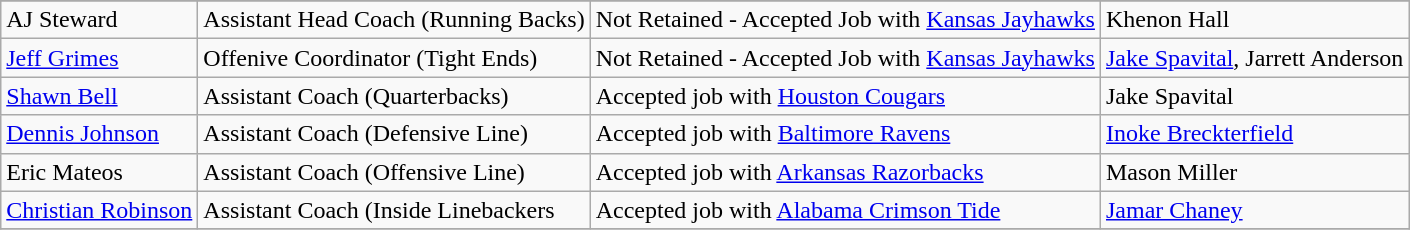<table class="wikitable">
<tr>
</tr>
<tr>
<td>AJ Steward</td>
<td>Assistant Head Coach (Running Backs)</td>
<td>Not Retained - Accepted Job with <a href='#'>Kansas Jayhawks</a></td>
<td>Khenon Hall</td>
</tr>
<tr>
<td><a href='#'>Jeff Grimes</a></td>
<td>Offenive Coordinator (Tight Ends)</td>
<td>Not Retained - Accepted Job with <a href='#'>Kansas Jayhawks</a></td>
<td><a href='#'>Jake Spavital</a>, Jarrett Anderson</td>
</tr>
<tr>
<td><a href='#'>Shawn Bell</a></td>
<td>Assistant Coach (Quarterbacks)</td>
<td>Accepted job with <a href='#'>Houston Cougars</a></td>
<td>Jake Spavital</td>
</tr>
<tr>
<td><a href='#'>Dennis Johnson</a></td>
<td>Assistant Coach (Defensive Line)</td>
<td>Accepted job with <a href='#'>Baltimore Ravens</a></td>
<td><a href='#'>Inoke Breckterfield</a></td>
</tr>
<tr>
<td>Eric Mateos</td>
<td>Assistant Coach (Offensive Line)</td>
<td>Accepted job with <a href='#'>Arkansas Razorbacks</a></td>
<td>Mason Miller</td>
</tr>
<tr>
<td><a href='#'>Christian Robinson</a></td>
<td>Assistant Coach (Inside Linebackers</td>
<td>Accepted job with <a href='#'>Alabama Crimson Tide</a></td>
<td><a href='#'>Jamar Chaney</a></td>
</tr>
<tr>
</tr>
</table>
